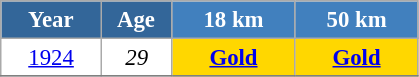<table class="wikitable" style="font-size:95%; text-align:center; border:grey solid 1px; border-collapse:collapse; background:#ffffff;">
<tr>
<th style="background-color:#369; color:white; width:60px;"> Year </th>
<th style="background-color:#369; color:white; width:40px;"> Age </th>
<th style="background-color:#4180be; color:white; width:75px;"> 18 km </th>
<th style="background-color:#4180be; color:white; width:75px;"> 50 km </th>
</tr>
<tr>
<td><a href='#'>1924</a></td>
<td><em>29</em></td>
<td style="background:gold;"><a href='#'><strong>Gold</strong></a></td>
<td style="background:gold;"><a href='#'><strong>Gold</strong></a></td>
</tr>
<tr>
</tr>
</table>
